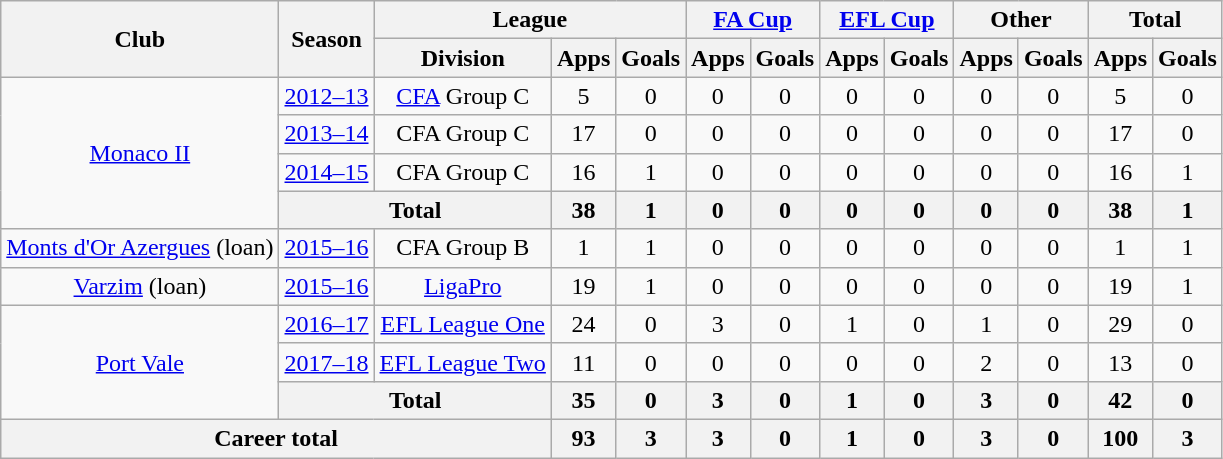<table class="wikitable" style="text-align:center">
<tr>
<th rowspan="2">Club</th>
<th rowspan="2">Season</th>
<th colspan="3">League</th>
<th colspan="2"><a href='#'>FA Cup</a></th>
<th colspan="2"><a href='#'>EFL Cup</a></th>
<th colspan="2">Other</th>
<th colspan="2">Total</th>
</tr>
<tr>
<th>Division</th>
<th>Apps</th>
<th>Goals</th>
<th>Apps</th>
<th>Goals</th>
<th>Apps</th>
<th>Goals</th>
<th>Apps</th>
<th>Goals</th>
<th>Apps</th>
<th>Goals</th>
</tr>
<tr>
<td rowspan="4"><a href='#'>Monaco II</a></td>
<td><a href='#'>2012–13</a></td>
<td><a href='#'>CFA</a> Group C</td>
<td>5</td>
<td>0</td>
<td>0</td>
<td>0</td>
<td>0</td>
<td>0</td>
<td>0</td>
<td>0</td>
<td>5</td>
<td>0</td>
</tr>
<tr>
<td><a href='#'>2013–14</a></td>
<td>CFA Group C</td>
<td>17</td>
<td>0</td>
<td>0</td>
<td>0</td>
<td>0</td>
<td>0</td>
<td>0</td>
<td>0</td>
<td>17</td>
<td>0</td>
</tr>
<tr>
<td><a href='#'>2014–15</a></td>
<td>CFA Group C</td>
<td>16</td>
<td>1</td>
<td>0</td>
<td>0</td>
<td>0</td>
<td>0</td>
<td>0</td>
<td>0</td>
<td>16</td>
<td>1</td>
</tr>
<tr>
<th colspan="2">Total</th>
<th>38</th>
<th>1</th>
<th>0</th>
<th>0</th>
<th>0</th>
<th>0</th>
<th>0</th>
<th>0</th>
<th>38</th>
<th>1</th>
</tr>
<tr>
<td><a href='#'>Monts d'Or Azergues</a> (loan)</td>
<td><a href='#'>2015–16</a></td>
<td>CFA Group B</td>
<td>1</td>
<td>1</td>
<td>0</td>
<td>0</td>
<td>0</td>
<td>0</td>
<td>0</td>
<td>0</td>
<td>1</td>
<td>1</td>
</tr>
<tr>
<td><a href='#'>Varzim</a> (loan)</td>
<td><a href='#'>2015–16</a></td>
<td><a href='#'>LigaPro</a></td>
<td>19</td>
<td>1</td>
<td>0</td>
<td>0</td>
<td>0</td>
<td>0</td>
<td>0</td>
<td>0</td>
<td>19</td>
<td>1</td>
</tr>
<tr>
<td rowspan="3"><a href='#'>Port Vale</a></td>
<td><a href='#'>2016–17</a></td>
<td><a href='#'>EFL League One</a></td>
<td>24</td>
<td>0</td>
<td>3</td>
<td>0</td>
<td>1</td>
<td>0</td>
<td>1</td>
<td>0</td>
<td>29</td>
<td>0</td>
</tr>
<tr>
<td><a href='#'>2017–18</a></td>
<td><a href='#'>EFL League Two</a></td>
<td>11</td>
<td>0</td>
<td>0</td>
<td>0</td>
<td>0</td>
<td>0</td>
<td>2</td>
<td>0</td>
<td>13</td>
<td>0</td>
</tr>
<tr>
<th colspan="2">Total</th>
<th>35</th>
<th>0</th>
<th>3</th>
<th>0</th>
<th>1</th>
<th>0</th>
<th>3</th>
<th>0</th>
<th>42</th>
<th>0</th>
</tr>
<tr>
<th colspan="3">Career total</th>
<th>93</th>
<th>3</th>
<th>3</th>
<th>0</th>
<th>1</th>
<th>0</th>
<th>3</th>
<th>0</th>
<th>100</th>
<th>3</th>
</tr>
</table>
